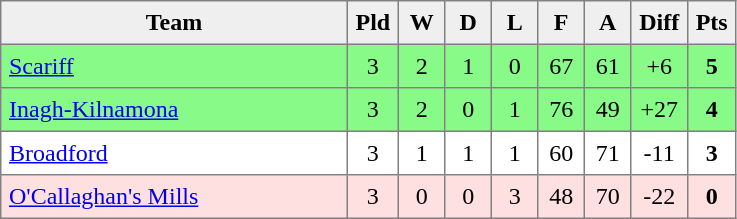<table style=border-collapse:collapse border=1 cellspacing=0 cellpadding=5>
<tr align=center bgcolor=#efefef>
<th width=220>Team</th>
<th width=20>Pld</th>
<th width=20>W</th>
<th width=20>D</th>
<th width=20>L</th>
<th width=20>F</th>
<th width=20>A</th>
<th width=20>Diff</th>
<th width=20>Pts</th>
</tr>
<tr align=center style="background:#87FA87;">
<td style="text-align:left;"> <a href='#'>Scariff</a></td>
<td>3</td>
<td>2</td>
<td>1</td>
<td>0</td>
<td>67</td>
<td>61</td>
<td>+6</td>
<td><strong>5</strong></td>
</tr>
<tr align=center style="background:#87FA87;">
<td style="text-align:left;"> <a href='#'>Inagh-Kilnamona</a></td>
<td>3</td>
<td>2</td>
<td>0</td>
<td>1</td>
<td>76</td>
<td>49</td>
<td>+27</td>
<td><strong>4</strong></td>
</tr>
<tr align=center style="background:#FFFFFF;">
<td style="text-align:left;"> <a href='#'>Broadford</a></td>
<td>3</td>
<td>1</td>
<td>1</td>
<td>1</td>
<td>60</td>
<td>71</td>
<td>-11</td>
<td><strong>3</strong></td>
</tr>
<tr align=center style="background:#FFE0E0;">
<td style="text-align:left;"> <a href='#'>O'Callaghan's Mills</a></td>
<td>3</td>
<td>0</td>
<td>0</td>
<td>3</td>
<td>48</td>
<td>70</td>
<td>-22</td>
<td><strong>0</strong></td>
</tr>
</table>
